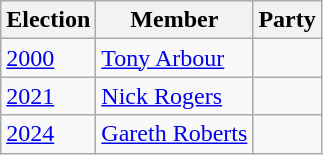<table class="wikitable">
<tr>
<th>Election</th>
<th>Member</th>
<th colspan="2">Party</th>
</tr>
<tr>
<td><a href='#'>2000</a></td>
<td><a href='#'>Tony Arbour</a></td>
<td></td>
</tr>
<tr>
<td><a href='#'>2021</a></td>
<td><a href='#'>Nick Rogers</a></td>
<td></td>
</tr>
<tr>
<td><a href='#'>2024</a></td>
<td><a href='#'>Gareth Roberts</a></td>
<td></td>
</tr>
</table>
